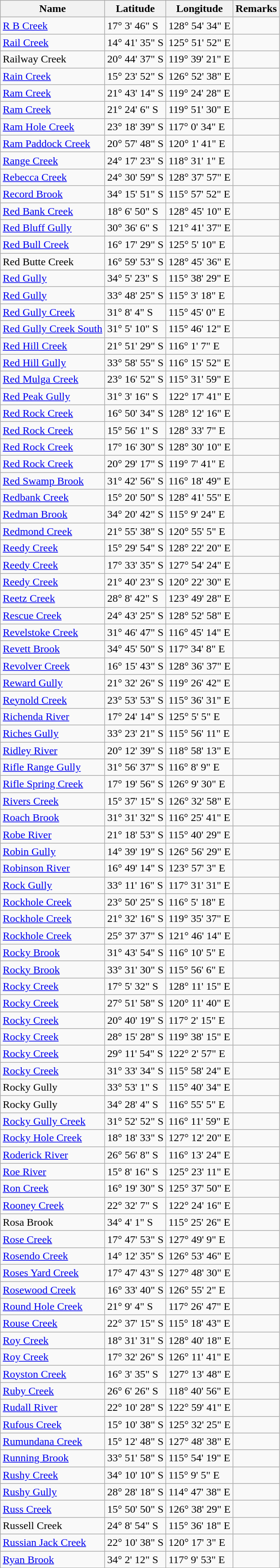<table class="wikitable">
<tr>
<th>Name</th>
<th>Latitude</th>
<th>Longitude</th>
<th>Remarks</th>
</tr>
<tr>
<td><a href='#'>R B Creek</a></td>
<td>17° 3' 46" S</td>
<td>128° 54' 34" E</td>
<td></td>
</tr>
<tr>
<td><a href='#'>Rail Creek</a></td>
<td>14° 41' 35" S</td>
<td>125° 51' 52" E</td>
<td></td>
</tr>
<tr>
<td>Railway Creek</td>
<td>20° 44' 37" S</td>
<td>119° 39' 21" E</td>
<td></td>
</tr>
<tr>
<td><a href='#'>Rain Creek</a></td>
<td>15° 23' 52" S</td>
<td>126° 52' 38" E</td>
<td></td>
</tr>
<tr>
<td><a href='#'>Ram Creek</a></td>
<td>21° 43' 14" S</td>
<td>119° 24' 28" E</td>
<td></td>
</tr>
<tr>
<td><a href='#'>Ram Creek</a></td>
<td>21° 24' 6" S</td>
<td>119° 51' 30" E</td>
<td></td>
</tr>
<tr>
<td><a href='#'>Ram Hole Creek</a></td>
<td>23° 18' 39" S</td>
<td>117° 0' 34" E</td>
<td></td>
</tr>
<tr>
<td><a href='#'>Ram Paddock Creek</a></td>
<td>20° 57' 48" S</td>
<td>120° 1' 41" E</td>
<td></td>
</tr>
<tr>
<td><a href='#'>Range Creek</a></td>
<td>24° 17' 23" S</td>
<td>118° 31' 1" E</td>
<td></td>
</tr>
<tr>
<td><a href='#'>Rebecca Creek</a></td>
<td>24° 30' 59" S</td>
<td>128° 37' 57" E</td>
<td></td>
</tr>
<tr>
<td><a href='#'>Record Brook</a></td>
<td>34° 15' 51" S</td>
<td>115° 57' 52" E</td>
<td></td>
</tr>
<tr>
<td><a href='#'>Red Bank Creek</a></td>
<td>18° 6' 50" S</td>
<td>128° 45' 10" E</td>
<td></td>
</tr>
<tr>
<td><a href='#'>Red Bluff Gully</a></td>
<td>30° 36' 6" S</td>
<td>121° 41' 37" E</td>
<td></td>
</tr>
<tr>
<td><a href='#'>Red Bull Creek</a></td>
<td>16° 17' 29" S</td>
<td>125° 5' 10" E</td>
<td></td>
</tr>
<tr>
<td>Red Butte Creek</td>
<td>16° 59' 53" S</td>
<td>128° 45' 36" E</td>
<td></td>
</tr>
<tr>
<td><a href='#'>Red Gully</a></td>
<td>34° 5' 23" S</td>
<td>115° 38' 29" E</td>
<td></td>
</tr>
<tr>
<td><a href='#'>Red Gully</a></td>
<td>33° 48' 25" S</td>
<td>115° 3' 18" E</td>
<td></td>
</tr>
<tr>
<td><a href='#'>Red Gully Creek</a></td>
<td>31° 8' 4" S</td>
<td>115° 45' 0" E</td>
<td></td>
</tr>
<tr>
<td><a href='#'>Red Gully Creek South</a></td>
<td>31° 5' 10" S</td>
<td>115° 46' 12" E</td>
<td></td>
</tr>
<tr>
<td><a href='#'>Red Hill Creek</a></td>
<td>21° 51' 29" S</td>
<td>116° 1' 7" E</td>
<td></td>
</tr>
<tr>
<td><a href='#'>Red Hill Gully</a></td>
<td>33° 58' 55" S</td>
<td>116° 15' 52" E</td>
<td></td>
</tr>
<tr>
<td><a href='#'>Red Mulga Creek</a></td>
<td>23° 16' 52" S</td>
<td>115° 31' 59" E</td>
<td></td>
</tr>
<tr>
<td><a href='#'>Red Peak Gully</a></td>
<td>31° 3' 16" S</td>
<td>122° 17' 41" E</td>
<td></td>
</tr>
<tr>
<td><a href='#'>Red Rock Creek</a></td>
<td>16° 50' 34" S</td>
<td>128° 12' 16" E</td>
<td></td>
</tr>
<tr>
<td><a href='#'>Red Rock Creek</a></td>
<td>15° 56' 1" S</td>
<td>128° 33' 7" E</td>
<td></td>
</tr>
<tr>
<td><a href='#'>Red Rock Creek</a></td>
<td>17° 16' 30" S</td>
<td>128° 30' 10" E</td>
<td></td>
</tr>
<tr>
<td><a href='#'>Red Rock Creek</a></td>
<td>20° 29' 17" S</td>
<td>119° 7' 41" E</td>
<td></td>
</tr>
<tr>
<td><a href='#'>Red Swamp Brook</a></td>
<td>31° 42' 56" S</td>
<td>116° 18' 49" E</td>
<td></td>
</tr>
<tr>
<td><a href='#'>Redbank Creek</a></td>
<td>15° 20' 50" S</td>
<td>128° 41' 55" E</td>
<td></td>
</tr>
<tr>
<td><a href='#'>Redman Brook</a></td>
<td>34° 20' 42" S</td>
<td>115° 9' 24" E</td>
<td></td>
</tr>
<tr>
<td><a href='#'>Redmond Creek</a></td>
<td>21° 55' 38" S</td>
<td>120° 55' 5" E</td>
<td></td>
</tr>
<tr>
<td><a href='#'>Reedy Creek</a></td>
<td>15° 29' 54" S</td>
<td>128° 22' 20" E</td>
<td></td>
</tr>
<tr>
<td><a href='#'>Reedy Creek</a></td>
<td>17° 33' 35" S</td>
<td>127° 54' 24" E</td>
<td></td>
</tr>
<tr>
<td><a href='#'>Reedy Creek</a></td>
<td>21° 40' 23" S</td>
<td>120° 22' 30" E</td>
<td></td>
</tr>
<tr>
<td><a href='#'>Reetz Creek</a></td>
<td>28° 8' 42" S</td>
<td>123° 49' 28" E</td>
<td></td>
</tr>
<tr>
<td><a href='#'>Rescue Creek</a></td>
<td>24° 43' 25" S</td>
<td>128° 52' 58" E</td>
<td></td>
</tr>
<tr>
<td><a href='#'>Revelstoke Creek</a></td>
<td>31° 46' 47" S</td>
<td>116° 45' 14" E</td>
<td></td>
</tr>
<tr>
<td><a href='#'>Revett Brook</a></td>
<td>34° 45' 50" S</td>
<td>117° 34' 8" E</td>
<td></td>
</tr>
<tr>
<td><a href='#'>Revolver Creek</a></td>
<td>16° 15' 43" S</td>
<td>128° 36' 37" E</td>
<td></td>
</tr>
<tr>
<td><a href='#'>Reward Gully</a></td>
<td>21° 32' 26" S</td>
<td>119° 26' 42" E</td>
<td></td>
</tr>
<tr>
<td><a href='#'>Reynold Creek</a></td>
<td>23° 53' 53" S</td>
<td>115° 36' 31" E</td>
<td></td>
</tr>
<tr>
<td><a href='#'>Richenda River</a></td>
<td>17° 24' 14" S</td>
<td>125° 5' 5" E</td>
<td></td>
</tr>
<tr>
<td><a href='#'>Riches Gully</a></td>
<td>33° 23' 21" S</td>
<td>115° 56' 11" E</td>
<td></td>
</tr>
<tr>
<td><a href='#'>Ridley River</a></td>
<td>20° 12' 39" S</td>
<td>118° 58' 13" E</td>
<td></td>
</tr>
<tr>
<td><a href='#'>Rifle Range Gully</a></td>
<td>31° 56' 37" S</td>
<td>116° 8' 9" E</td>
<td></td>
</tr>
<tr>
<td><a href='#'>Rifle Spring Creek</a></td>
<td>17° 19' 56" S</td>
<td>126° 9' 30" E</td>
<td></td>
</tr>
<tr>
<td><a href='#'>Rivers Creek</a></td>
<td>15° 37' 15" S</td>
<td>126° 32' 58" E</td>
<td></td>
</tr>
<tr>
<td><a href='#'>Roach Brook</a></td>
<td>31° 31' 32" S</td>
<td>116° 25' 41" E</td>
<td></td>
</tr>
<tr>
<td><a href='#'>Robe River</a></td>
<td>21° 18' 53" S</td>
<td>115° 40' 29" E</td>
<td></td>
</tr>
<tr>
<td><a href='#'>Robin Gully</a></td>
<td>14° 39' 19" S</td>
<td>126° 56' 29" E</td>
<td></td>
</tr>
<tr>
<td><a href='#'>Robinson River</a></td>
<td>16° 49' 14" S</td>
<td>123° 57' 3" E</td>
<td></td>
</tr>
<tr>
<td><a href='#'>Rock Gully</a></td>
<td>33° 11' 16" S</td>
<td>117° 31' 31" E</td>
<td></td>
</tr>
<tr>
<td><a href='#'>Rockhole Creek</a></td>
<td>23° 50' 25" S</td>
<td>116° 5' 18" E</td>
<td></td>
</tr>
<tr>
<td><a href='#'>Rockhole Creek</a></td>
<td>21° 32' 16" S</td>
<td>119° 35' 37" E</td>
<td></td>
</tr>
<tr>
<td><a href='#'>Rockhole Creek</a></td>
<td>25° 37' 37" S</td>
<td>121° 46' 14" E</td>
<td></td>
</tr>
<tr>
<td><a href='#'>Rocky Brook</a></td>
<td>31° 43' 54" S</td>
<td>116° 10' 5" E</td>
<td></td>
</tr>
<tr>
<td><a href='#'>Rocky Brook</a></td>
<td>33° 31' 30" S</td>
<td>115° 56' 6" E</td>
<td></td>
</tr>
<tr>
<td><a href='#'>Rocky Creek</a></td>
<td>17° 5' 32" S</td>
<td>128° 11' 15" E</td>
<td></td>
</tr>
<tr>
<td><a href='#'>Rocky Creek</a></td>
<td>27° 51' 58" S</td>
<td>120° 11' 40" E</td>
<td></td>
</tr>
<tr>
<td><a href='#'>Rocky Creek</a></td>
<td>20° 40' 19" S</td>
<td>117° 2' 15" E</td>
<td></td>
</tr>
<tr>
<td><a href='#'>Rocky Creek</a></td>
<td>28° 15' 28" S</td>
<td>119° 38' 15" E</td>
<td></td>
</tr>
<tr>
<td><a href='#'>Rocky Creek</a></td>
<td>29° 11' 54" S</td>
<td>122° 2' 57" E</td>
<td></td>
</tr>
<tr>
<td><a href='#'>Rocky Creek</a></td>
<td>31° 33' 34" S</td>
<td>115° 58' 24" E</td>
<td></td>
</tr>
<tr>
<td>Rocky Gully</td>
<td>33° 53' 1" S</td>
<td>115° 40' 34" E</td>
<td></td>
</tr>
<tr>
<td>Rocky Gully</td>
<td>34° 28' 4" S</td>
<td>116° 55' 5" E</td>
<td></td>
</tr>
<tr>
<td><a href='#'>Rocky Gully Creek</a></td>
<td>31° 52' 52" S</td>
<td>116° 11' 59" E</td>
<td></td>
</tr>
<tr>
<td><a href='#'>Rocky Hole Creek</a></td>
<td>18° 18' 33" S</td>
<td>127° 12' 20" E</td>
<td></td>
</tr>
<tr>
<td><a href='#'>Roderick River</a></td>
<td>26° 56' 8" S</td>
<td>116° 13' 24" E</td>
<td></td>
</tr>
<tr>
<td><a href='#'>Roe River</a></td>
<td>15° 8' 16" S</td>
<td>125° 23' 11" E</td>
<td></td>
</tr>
<tr>
<td><a href='#'>Ron Creek</a></td>
<td>16° 19' 30" S</td>
<td>125° 37' 50" E</td>
<td></td>
</tr>
<tr>
<td><a href='#'>Rooney Creek</a></td>
<td>22° 32' 7" S</td>
<td>122° 24' 16" E</td>
<td></td>
</tr>
<tr>
<td>Rosa Brook</td>
<td>34° 4' 1" S</td>
<td>115° 25' 26" E</td>
<td></td>
</tr>
<tr>
<td><a href='#'>Rose Creek</a></td>
<td>17° 47' 53" S</td>
<td>127° 49' 9" E</td>
<td></td>
</tr>
<tr>
<td><a href='#'>Rosendo Creek</a></td>
<td>14° 12' 35" S</td>
<td>126° 53' 46" E</td>
<td></td>
</tr>
<tr>
<td><a href='#'>Roses Yard Creek</a></td>
<td>17° 47' 43" S</td>
<td>127° 48' 30" E</td>
<td></td>
</tr>
<tr>
<td><a href='#'>Rosewood Creek</a></td>
<td>16° 33' 40" S</td>
<td>126° 55' 2" E</td>
<td></td>
</tr>
<tr>
<td><a href='#'>Round Hole Creek</a></td>
<td>21° 9' 4" S</td>
<td>117° 26' 47" E</td>
<td></td>
</tr>
<tr>
<td><a href='#'>Rouse Creek</a></td>
<td>22° 37' 15" S</td>
<td>115° 18' 43" E</td>
<td></td>
</tr>
<tr>
<td><a href='#'>Roy Creek</a></td>
<td>18° 31' 31" S</td>
<td>128° 40' 18" E</td>
<td></td>
</tr>
<tr>
<td><a href='#'>Roy Creek</a></td>
<td>17° 32' 26" S</td>
<td>126° 11' 41" E</td>
<td></td>
</tr>
<tr>
<td><a href='#'>Royston Creek</a></td>
<td>16° 3' 35" S</td>
<td>127° 13' 48" E</td>
<td></td>
</tr>
<tr>
<td><a href='#'>Ruby Creek</a></td>
<td>26° 6' 26" S</td>
<td>118° 40' 56" E</td>
<td></td>
</tr>
<tr>
<td><a href='#'>Rudall River</a></td>
<td>22° 10' 28" S</td>
<td>122° 59' 41" E</td>
<td></td>
</tr>
<tr>
<td><a href='#'>Rufous Creek</a></td>
<td>15° 10' 38" S</td>
<td>125° 32' 25" E</td>
<td></td>
</tr>
<tr>
<td><a href='#'>Rumundana Creek</a></td>
<td>15° 12' 48" S</td>
<td>127° 48' 38" E</td>
<td></td>
</tr>
<tr>
<td><a href='#'>Running Brook</a></td>
<td>33° 51' 58" S</td>
<td>115° 54' 19" E</td>
<td></td>
</tr>
<tr>
<td><a href='#'>Rushy Creek</a></td>
<td>34° 10' 10" S</td>
<td>115° 9' 5" E</td>
<td></td>
</tr>
<tr>
<td><a href='#'>Rushy Gully</a></td>
<td>28° 28' 18" S</td>
<td>114° 47' 38" E</td>
<td></td>
</tr>
<tr>
<td><a href='#'>Russ Creek</a></td>
<td>15° 50' 50" S</td>
<td>126° 38' 29" E</td>
<td></td>
</tr>
<tr>
<td>Russell Creek</td>
<td>24° 8' 54" S</td>
<td>115° 36' 18" E</td>
<td></td>
</tr>
<tr>
<td><a href='#'>Russian Jack Creek</a></td>
<td>22° 10' 38" S</td>
<td>120° 17' 3" E</td>
<td></td>
</tr>
<tr>
<td><a href='#'>Ryan Brook</a></td>
<td>34° 2' 12" S</td>
<td>117° 9' 53" E</td>
<td></td>
</tr>
</table>
